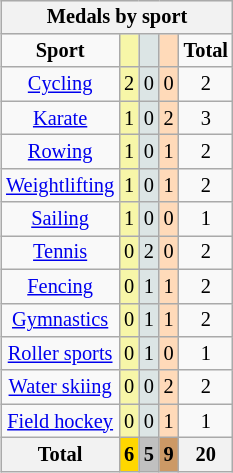<table class="wikitable" style="font-size:85%; float:right;">
<tr style="background:#efefef;">
<th colspan=7><strong>Medals by sport</strong></th>
</tr>
<tr align=center>
<td><strong>Sport</strong></td>
<td style="background:#f7f6a8;"></td>
<td style="background:#dce5e5;"></td>
<td style="background:#ffdab9;"></td>
<td><strong>Total</strong></td>
</tr>
<tr align=center>
<td><a href='#'>Cycling</a></td>
<td style="background:#f7f6a8;">2</td>
<td style="background:#dce5e5;">0</td>
<td style="background:#ffdab9;">0</td>
<td>2</td>
</tr>
<tr align=center>
<td><a href='#'>Karate</a></td>
<td style="background:#f7f6a8;">1</td>
<td style="background:#dce5e5;">0</td>
<td style="background:#ffdab9;">2</td>
<td>3</td>
</tr>
<tr align=center>
<td><a href='#'>Rowing</a></td>
<td style="background:#f7f6a8;">1</td>
<td style="background:#dce5e5;">0</td>
<td style="background:#ffdab9;">1</td>
<td>2</td>
</tr>
<tr align=center>
<td><a href='#'>Weightlifting</a></td>
<td style="background:#f7f6a8;">1</td>
<td style="background:#dce5e5;">0</td>
<td style="background:#ffdab9;">1</td>
<td>2</td>
</tr>
<tr align=center>
<td><a href='#'>Sailing</a></td>
<td style="background:#f7f6a8;">1</td>
<td style="background:#dce5e5;">0</td>
<td style="background:#ffdab9;">0</td>
<td>1</td>
</tr>
<tr align=center>
<td><a href='#'>Tennis</a></td>
<td style="background:#f7f6a8;">0</td>
<td style="background:#dce5e5;">2</td>
<td style="background:#ffdab9;">0</td>
<td>2</td>
</tr>
<tr align=center>
<td><a href='#'>Fencing</a></td>
<td style="background:#f7f6a8;">0</td>
<td style="background:#dce5e5;">1</td>
<td style="background:#ffdab9;">1</td>
<td>2</td>
</tr>
<tr align=center>
<td><a href='#'>Gymnastics</a></td>
<td style="background:#f7f6a8;">0</td>
<td style="background:#dce5e5;">1</td>
<td style="background:#ffdab9;">1</td>
<td>2</td>
</tr>
<tr align=center>
<td><a href='#'>Roller sports</a></td>
<td style="background:#f7f6a8;">0</td>
<td style="background:#dce5e5;">1</td>
<td style="background:#ffdab9;">0</td>
<td>1</td>
</tr>
<tr align=center>
<td><a href='#'>Water skiing</a></td>
<td style="background:#f7f6a8;">0</td>
<td style="background:#dce5e5;">0</td>
<td style="background:#ffdab9;">2</td>
<td>2</td>
</tr>
<tr align=center>
<td><a href='#'>Field hockey</a></td>
<td style="background:#f7f6a8;">0</td>
<td style="background:#dce5e5;">0</td>
<td style="background:#ffdab9;">1</td>
<td>1</td>
</tr>
<tr align=center>
<th><strong>Total</strong></th>
<th style="background:gold;"><strong>6</strong></th>
<th style="background:silver;"><strong>5</strong></th>
<th style="background:#c96;"><strong>9</strong></th>
<th><strong>20</strong></th>
</tr>
</table>
